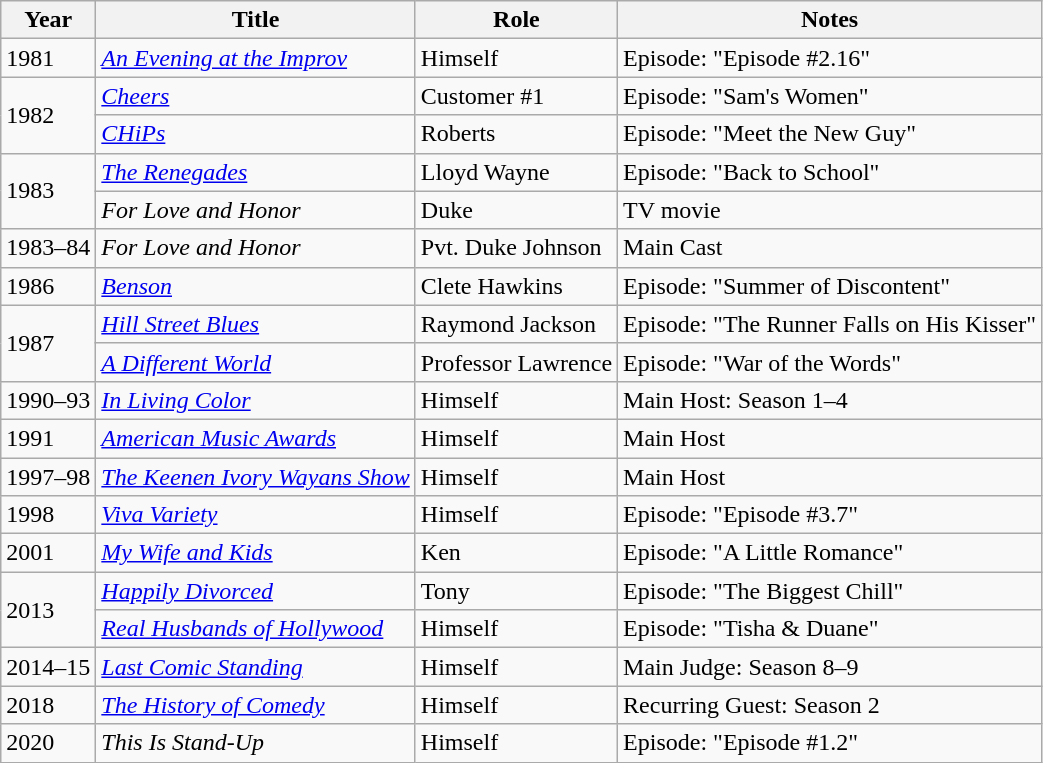<table class="wikitable plainrowheaders" style="margin-right: 0;">
<tr>
<th>Year</th>
<th>Title</th>
<th>Role</th>
<th>Notes</th>
</tr>
<tr>
<td>1981</td>
<td><em><a href='#'>An Evening at the Improv</a></em></td>
<td>Himself</td>
<td>Episode: "Episode #2.16"</td>
</tr>
<tr>
<td rowspan=2>1982</td>
<td><em><a href='#'>Cheers</a></em></td>
<td>Customer #1</td>
<td>Episode: "Sam's Women"</td>
</tr>
<tr>
<td><em><a href='#'>CHiPs</a></em></td>
<td>Roberts</td>
<td>Episode: "Meet the New Guy"</td>
</tr>
<tr>
<td rowspan=2>1983</td>
<td><em><a href='#'>The Renegades</a></em></td>
<td>Lloyd Wayne</td>
<td>Episode: "Back to School"</td>
</tr>
<tr>
<td><em>For Love and Honor</em></td>
<td>Duke</td>
<td>TV movie</td>
</tr>
<tr>
<td>1983–84</td>
<td><em>For Love and Honor</em></td>
<td>Pvt. Duke Johnson</td>
<td>Main Cast</td>
</tr>
<tr>
<td>1986</td>
<td><em><a href='#'>Benson</a></em></td>
<td>Clete Hawkins</td>
<td>Episode: "Summer of Discontent"</td>
</tr>
<tr>
<td rowspan=2>1987</td>
<td><em><a href='#'>Hill Street Blues</a></em></td>
<td>Raymond Jackson</td>
<td>Episode: "The Runner Falls on His Kisser"</td>
</tr>
<tr>
<td><em><a href='#'>A Different World</a></em></td>
<td>Professor Lawrence</td>
<td>Episode: "War of the Words"</td>
</tr>
<tr>
<td>1990–93</td>
<td><em><a href='#'>In Living Color</a></em></td>
<td>Himself</td>
<td>Main Host: Season 1–4</td>
</tr>
<tr>
<td>1991</td>
<td><em><a href='#'>American Music Awards</a></em></td>
<td>Himself</td>
<td>Main Host</td>
</tr>
<tr>
<td>1997–98</td>
<td><em><a href='#'>The Keenen Ivory Wayans Show</a></em></td>
<td>Himself</td>
<td>Main Host</td>
</tr>
<tr>
<td>1998</td>
<td><em><a href='#'>Viva Variety</a></em></td>
<td>Himself</td>
<td>Episode: "Episode #3.7"</td>
</tr>
<tr>
<td>2001</td>
<td><em><a href='#'>My Wife and Kids</a></em></td>
<td>Ken</td>
<td>Episode: "A Little Romance"</td>
</tr>
<tr>
<td rowspan=2>2013</td>
<td><em><a href='#'>Happily Divorced</a></em></td>
<td>Tony</td>
<td>Episode: "The Biggest Chill"</td>
</tr>
<tr>
<td><em><a href='#'>Real Husbands of Hollywood</a></em></td>
<td>Himself</td>
<td>Episode: "Tisha & Duane"</td>
</tr>
<tr>
<td>2014–15</td>
<td><em><a href='#'>Last Comic Standing</a></em></td>
<td>Himself</td>
<td>Main Judge: Season 8–9</td>
</tr>
<tr>
<td>2018</td>
<td><em><a href='#'>The History of Comedy</a></em></td>
<td>Himself</td>
<td>Recurring Guest: Season 2</td>
</tr>
<tr>
<td>2020</td>
<td><em>This Is Stand-Up</em></td>
<td>Himself</td>
<td>Episode: "Episode #1.2"</td>
</tr>
</table>
